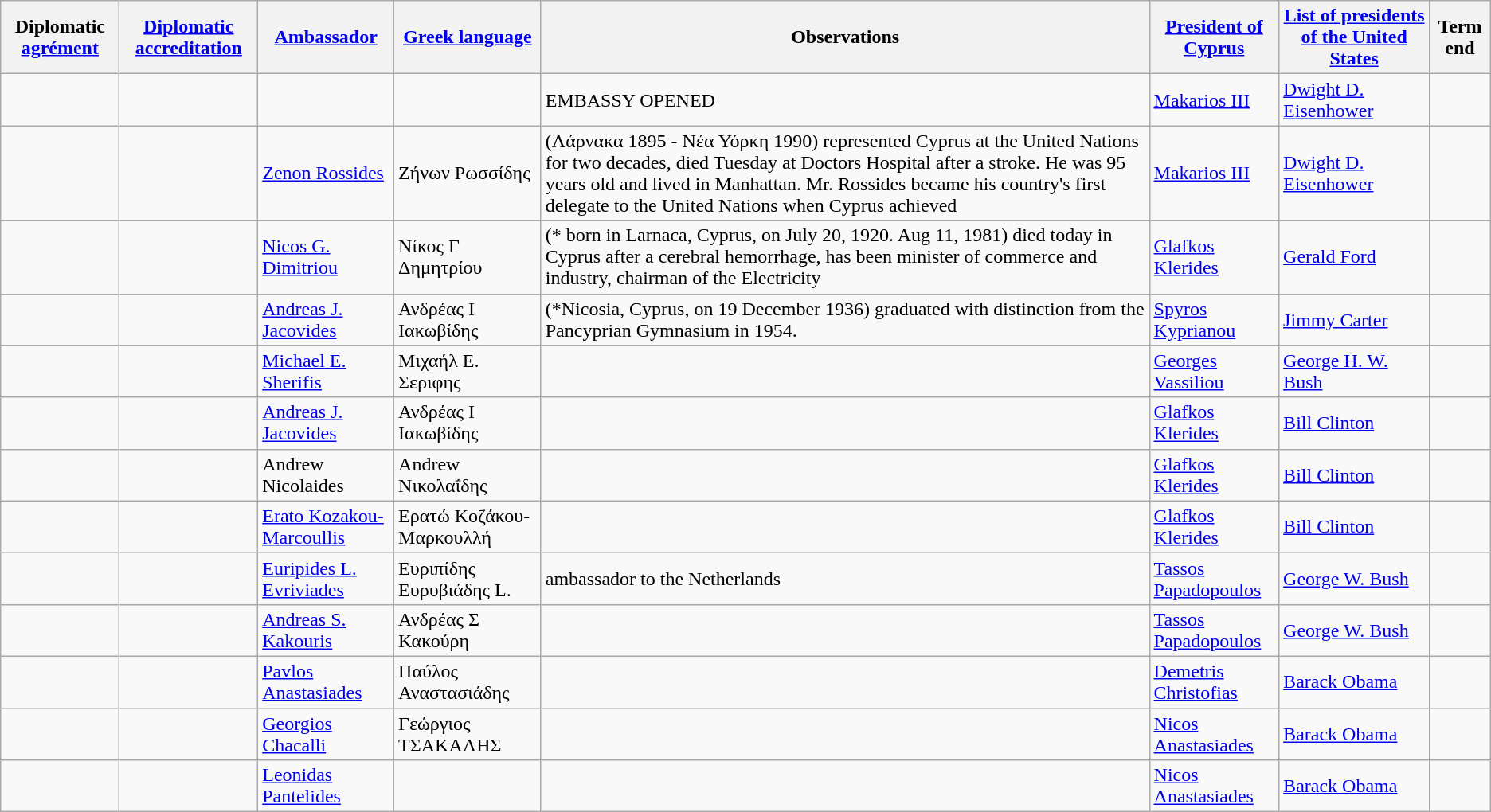<table class="wikitable sortable">
<tr>
<th>Diplomatic <a href='#'>agrément</a></th>
<th><a href='#'>Diplomatic accreditation</a></th>
<th><a href='#'>Ambassador</a></th>
<th><a href='#'>Greek language</a></th>
<th>Observations</th>
<th><a href='#'>President of Cyprus</a></th>
<th><a href='#'>List of presidents of the United States</a></th>
<th>Term end</th>
</tr>
<tr>
<td></td>
<td></td>
<td></td>
<td></td>
<td>EMBASSY OPENED</td>
<td><a href='#'>Makarios III</a></td>
<td><a href='#'>Dwight D. Eisenhower</a></td>
<td></td>
</tr>
<tr>
<td></td>
<td></td>
<td><a href='#'>Zenon Rossides</a></td>
<td>Ζήνων Ρωσσίδης</td>
<td>(Λάρνακα 1895 - Νέα Υόρκη 1990) represented Cyprus at the United Nations for two decades, died Tuesday at Doctors Hospital after a stroke. He was 95 years old and lived in Manhattan. Mr. Rossides became his country's first delegate to the United Nations when Cyprus achieved</td>
<td><a href='#'>Makarios III</a></td>
<td><a href='#'>Dwight D. Eisenhower</a></td>
<td></td>
</tr>
<tr>
<td></td>
<td></td>
<td><a href='#'>Nicos G. Dimitriou</a></td>
<td>Νίκος Γ Δημητρίου</td>
<td>(* born in Larnaca, Cyprus, on July 20, 1920. Aug 11, 1981) died today in Cyprus after a cerebral hemorrhage, has been minister of commerce and industry, chairman of the Electricity</td>
<td><a href='#'>Glafkos Klerides</a></td>
<td><a href='#'>Gerald Ford</a></td>
<td></td>
</tr>
<tr>
<td></td>
<td></td>
<td><a href='#'>Andreas J. Jacovides</a></td>
<td>Ανδρέας Ι Ιακωβίδης</td>
<td>(*Nicosia, Cyprus, on 19 December 1936) graduated with distinction from the Pancyprian Gymnasium in 1954.</td>
<td><a href='#'>Spyros Kyprianou</a></td>
<td><a href='#'>Jimmy Carter</a></td>
<td></td>
</tr>
<tr>
<td></td>
<td></td>
<td><a href='#'>Michael E. Sherifis</a></td>
<td>Μιχαήλ Ε. Σεριφης</td>
<td></td>
<td><a href='#'>Georges Vassiliou</a></td>
<td><a href='#'>George H. W. Bush</a></td>
<td></td>
</tr>
<tr>
<td></td>
<td></td>
<td><a href='#'>Andreas J. Jacovides</a></td>
<td>Ανδρέας Ι Ιακωβίδης</td>
<td></td>
<td><a href='#'>Glafkos Klerides</a></td>
<td><a href='#'>Bill Clinton</a></td>
<td></td>
</tr>
<tr>
<td></td>
<td></td>
<td>Andrew Nicolaides</td>
<td>Andrew Νικολαΐδης</td>
<td></td>
<td><a href='#'>Glafkos Klerides</a></td>
<td><a href='#'>Bill Clinton</a></td>
<td></td>
</tr>
<tr>
<td></td>
<td></td>
<td><a href='#'>Erato Kozakou-Marcoullis</a></td>
<td>Ερατώ Κοζάκου-Μαρκουλλή</td>
<td></td>
<td><a href='#'>Glafkos Klerides</a></td>
<td><a href='#'>Bill Clinton</a></td>
<td></td>
</tr>
<tr>
<td></td>
<td></td>
<td><a href='#'>Euripides L. Evriviades</a></td>
<td>Ευριπίδης Ευρυβιάδης L.</td>
<td>ambassador to the Netherlands</td>
<td><a href='#'>Tassos Papadopoulos</a></td>
<td><a href='#'>George W. Bush</a></td>
<td></td>
</tr>
<tr>
<td></td>
<td></td>
<td><a href='#'>Andreas S. Kakouris</a></td>
<td>Ανδρέας Σ Κακούρη</td>
<td></td>
<td><a href='#'>Tassos Papadopoulos</a></td>
<td><a href='#'>George W. Bush</a></td>
<td></td>
</tr>
<tr>
<td></td>
<td></td>
<td><a href='#'>Pavlos Anastasiades</a></td>
<td>Παύλος Αναστασιάδης</td>
<td></td>
<td><a href='#'>Demetris Christofias</a></td>
<td><a href='#'>Barack Obama</a></td>
<td></td>
</tr>
<tr>
<td></td>
<td></td>
<td><a href='#'>Georgios Chacalli</a></td>
<td>Γεώργιος ΤΣΑΚΑΛΗΣ</td>
<td></td>
<td><a href='#'>Nicos Anastasiades</a></td>
<td><a href='#'>Barack Obama</a></td>
<td></td>
</tr>
<tr>
<td></td>
<td></td>
<td><a href='#'>Leonidas Pantelides</a></td>
<td></td>
<td></td>
<td><a href='#'>Nicos Anastasiades</a></td>
<td><a href='#'>Barack Obama</a></td>
<td></td>
</tr>
</table>
